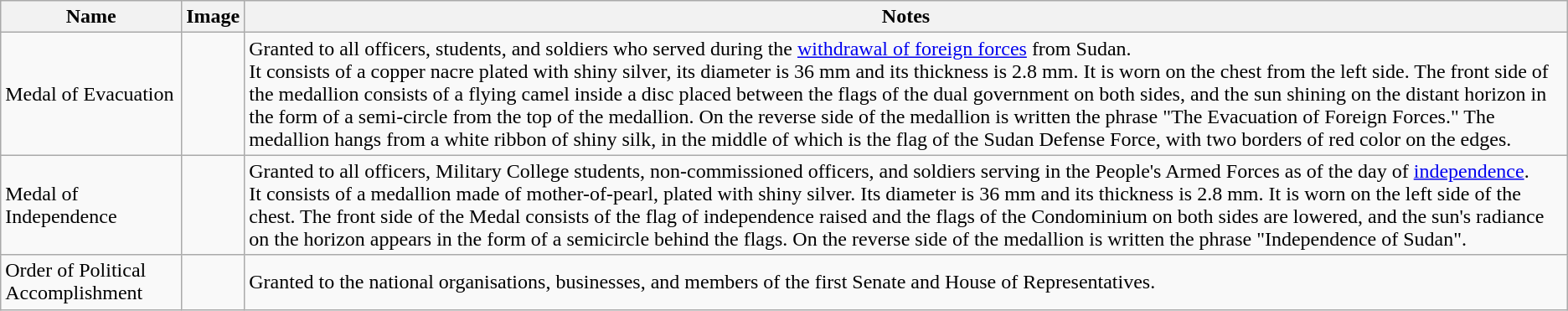<table class="wikitable sortable">
<tr>
<th>Name</th>
<th>Image</th>
<th>Notes</th>
</tr>
<tr>
<td>Medal of Evacuation</td>
<td></td>
<td>Granted to all officers, students, and soldiers who served during the <a href='#'>withdrawal of foreign forces</a> from Sudan.<br>It consists of a copper nacre plated with shiny silver, its diameter is 36 mm and its thickness is 2.8 mm. It is worn on the chest from the left side. The front side of the medallion consists of a flying camel inside a disc placed between the flags of the dual government on both sides, and the sun shining on the distant horizon in the form of a semi-circle from the top of the medallion. On the reverse side of the medallion is written the phrase "The Evacuation of Foreign Forces." The medallion hangs from a white ribbon of shiny silk, in the middle of which is the flag of the Sudan Defense Force, with two borders of red color on the edges.</td>
</tr>
<tr>
<td>Medal of Independence</td>
<td></td>
<td>Granted to all officers, Military College students, non-commissioned officers, and soldiers serving in the People's Armed Forces as of the day of <a href='#'>independence</a>.<br>It consists of a medallion made of mother-of-pearl, plated with shiny silver. Its diameter is 36 mm and its thickness is 2.8 mm. It is worn on the left side of the chest. The front side of the Medal consists of the flag of independence raised and the flags of the Condominium on both sides are lowered, and the sun's radiance on the horizon appears in the form of a semicircle behind the flags. On the reverse side of the medallion is written the phrase "Independence of Sudan".</td>
</tr>
<tr>
<td>Order of Political Accomplishment</td>
<td></td>
<td>Granted to the national organisations, businesses, and members of the first Senate and House of Representatives.</td>
</tr>
</table>
